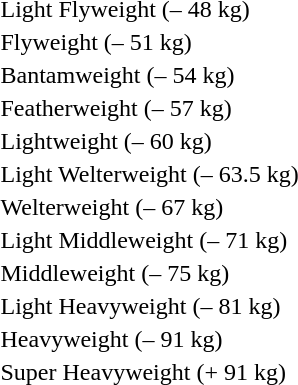<table>
<tr>
<td rowspan=2>Light Flyweight (– 48 kg)<br></td>
<td rowspan=2></td>
<td rowspan=2></td>
<td></td>
</tr>
<tr>
<td></td>
</tr>
<tr>
<td rowspan=2>Flyweight (– 51 kg)<br></td>
<td rowspan=2></td>
<td rowspan=2></td>
<td></td>
</tr>
<tr>
<td></td>
</tr>
<tr>
<td rowspan=2>Bantamweight (– 54 kg)<br></td>
<td rowspan=2></td>
<td rowspan=2></td>
<td></td>
</tr>
<tr>
<td></td>
</tr>
<tr>
<td rowspan=2>Featherweight (– 57 kg)<br></td>
<td rowspan=2></td>
<td rowspan=2></td>
<td></td>
</tr>
<tr>
<td></td>
</tr>
<tr>
<td rowspan=2>Lightweight (– 60 kg)<br></td>
<td rowspan=2></td>
<td rowspan=2></td>
<td></td>
</tr>
<tr>
<td></td>
</tr>
<tr>
<td rowspan=2>Light Welterweight (– 63.5 kg)<br></td>
<td rowspan=2></td>
<td rowspan=2></td>
<td></td>
</tr>
<tr>
<td></td>
</tr>
<tr>
<td rowspan=2>Welterweight (– 67 kg)<br></td>
<td rowspan=2></td>
<td rowspan=2></td>
<td></td>
</tr>
<tr>
<td></td>
</tr>
<tr>
<td rowspan=2>Light Middleweight (– 71 kg)<br></td>
<td rowspan=2></td>
<td rowspan=2></td>
<td></td>
</tr>
<tr>
<td></td>
</tr>
<tr>
<td rowspan=2>Middleweight (– 75 kg)<br></td>
<td rowspan=2></td>
<td rowspan=2></td>
<td></td>
</tr>
<tr>
<td></td>
</tr>
<tr>
<td rowspan=2>Light Heavyweight (– 81 kg)<br></td>
<td rowspan=2></td>
<td rowspan=2></td>
<td></td>
</tr>
<tr>
<td></td>
</tr>
<tr>
<td rowspan=2>Heavyweight (– 91 kg)<br></td>
<td rowspan=2></td>
<td rowspan=2></td>
<td></td>
</tr>
<tr>
<td></td>
</tr>
<tr>
<td rowspan=2>Super Heavyweight (+ 91 kg)<br></td>
<td rowspan=2></td>
<td rowspan=2></td>
<td></td>
</tr>
<tr>
<td></td>
</tr>
</table>
